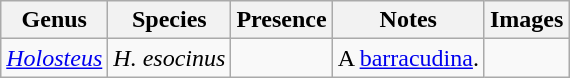<table class="wikitable" align="center">
<tr>
<th>Genus</th>
<th>Species</th>
<th>Presence</th>
<th>Notes</th>
<th>Images</th>
</tr>
<tr>
<td><em><a href='#'>Holosteus</a></em></td>
<td><em>H. esocinus</em></td>
<td></td>
<td>A <a href='#'>barracudina</a>.</td>
<td></td>
</tr>
</table>
